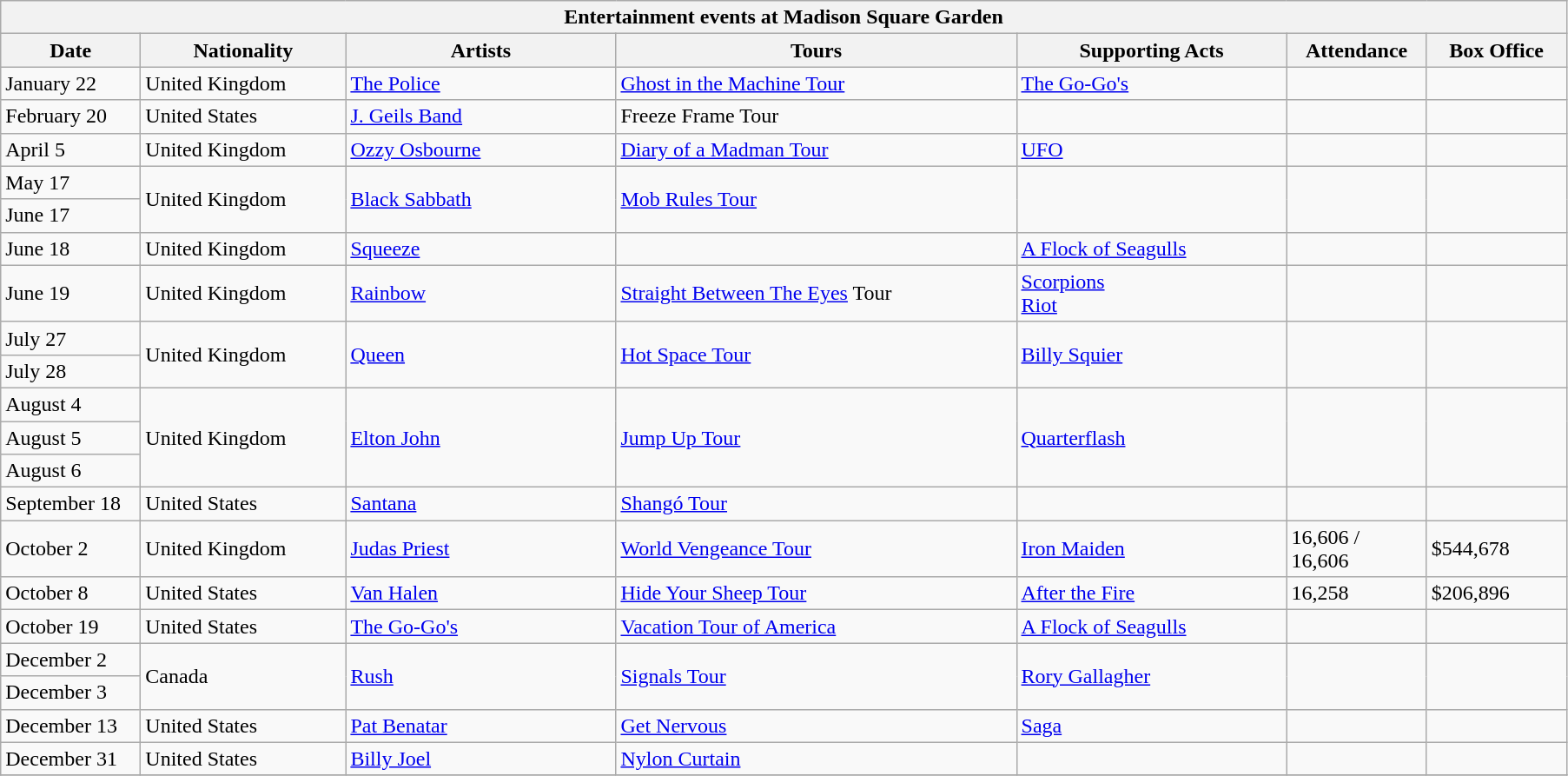<table class="wikitable">
<tr>
<th colspan="7">Entertainment events at Madison Square Garden</th>
</tr>
<tr>
<th width=100>Date</th>
<th width=150>Nationality</th>
<th width=200>Artists</th>
<th width=300>Tours</th>
<th width=200>Supporting Acts</th>
<th width=100>Attendance</th>
<th width=100>Box Office</th>
</tr>
<tr>
<td>January 22</td>
<td>United Kingdom</td>
<td><a href='#'>The Police</a></td>
<td><a href='#'>Ghost in the Machine Tour</a></td>
<td><a href='#'>The Go-Go's</a></td>
<td></td>
<td></td>
</tr>
<tr>
<td>February 20</td>
<td>United States</td>
<td><a href='#'>J. Geils Band</a></td>
<td>Freeze Frame Tour</td>
<td></td>
<td></td>
<td></td>
</tr>
<tr>
<td>April 5</td>
<td>United Kingdom</td>
<td><a href='#'>Ozzy Osbourne</a></td>
<td><a href='#'>Diary of a Madman Tour</a></td>
<td><a href='#'>UFO</a></td>
<td></td>
<td></td>
</tr>
<tr>
<td>May 17</td>
<td rowspan=2>United Kingdom</td>
<td rowspan=2><a href='#'>Black Sabbath</a></td>
<td rowspan=2><a href='#'>Mob Rules Tour</a></td>
<td rowspan=2></td>
<td rowspan=2></td>
<td rowspan=2></td>
</tr>
<tr>
<td>June 17</td>
</tr>
<tr>
<td>June 18</td>
<td>United Kingdom</td>
<td><a href='#'>Squeeze</a></td>
<td></td>
<td><a href='#'>A Flock of Seagulls</a></td>
<td></td>
<td></td>
</tr>
<tr>
<td>June 19</td>
<td>United Kingdom</td>
<td><a href='#'>Rainbow</a></td>
<td><a href='#'>Straight Between The Eyes</a> Tour</td>
<td><a href='#'>Scorpions</a><br><a href='#'>Riot</a></td>
<td></td>
<td></td>
</tr>
<tr>
<td>July 27</td>
<td rowspan=2>United Kingdom</td>
<td rowspan=2><a href='#'>Queen</a></td>
<td rowspan=2><a href='#'>Hot Space Tour</a></td>
<td rowspan=2><a href='#'>Billy Squier</a></td>
<td rowspan=2></td>
<td rowspan=2></td>
</tr>
<tr>
<td>July 28</td>
</tr>
<tr>
<td>August 4</td>
<td rowspan=3>United Kingdom</td>
<td rowspan=3><a href='#'>Elton John</a></td>
<td rowspan=3><a href='#'>Jump Up Tour</a></td>
<td rowspan=3><a href='#'>Quarterflash</a></td>
<td rowspan=3></td>
<td rowspan=3></td>
</tr>
<tr>
<td>August 5</td>
</tr>
<tr>
<td>August 6</td>
</tr>
<tr>
<td>September 18</td>
<td>United States</td>
<td><a href='#'>Santana</a></td>
<td><a href='#'>Shangó Tour</a></td>
<td></td>
<td></td>
<td></td>
</tr>
<tr>
<td>October 2</td>
<td>United Kingdom</td>
<td><a href='#'>Judas Priest</a></td>
<td><a href='#'>World Vengeance Tour</a></td>
<td><a href='#'>Iron Maiden</a></td>
<td>16,606 / 16,606</td>
<td>$544,678</td>
</tr>
<tr>
<td>October 8</td>
<td>United States</td>
<td><a href='#'>Van Halen</a></td>
<td><a href='#'>Hide Your Sheep Tour</a></td>
<td><a href='#'>After the Fire</a></td>
<td>16,258</td>
<td>$206,896</td>
</tr>
<tr>
<td>October 19</td>
<td>United States</td>
<td><a href='#'>The Go-Go's</a></td>
<td><a href='#'>Vacation Tour of America</a></td>
<td><a href='#'>A Flock of Seagulls</a></td>
<td></td>
<td></td>
</tr>
<tr>
<td>December 2</td>
<td rowspan=2>Canada</td>
<td rowspan=2><a href='#'>Rush</a></td>
<td rowspan=2><a href='#'>Signals Tour</a></td>
<td rowspan=2><a href='#'>Rory Gallagher</a></td>
<td rowspan=2></td>
<td rowspan=2></td>
</tr>
<tr>
<td>December 3</td>
</tr>
<tr>
<td>December 13</td>
<td>United States</td>
<td><a href='#'>Pat Benatar</a></td>
<td><a href='#'>Get Nervous</a></td>
<td><a href='#'>Saga</a></td>
<td></td>
<td></td>
</tr>
<tr>
<td>December 31</td>
<td>United States</td>
<td><a href='#'>Billy Joel</a></td>
<td><a href='#'>Nylon Curtain</a></td>
<td></td>
<td></td>
<td></td>
</tr>
<tr>
</tr>
</table>
